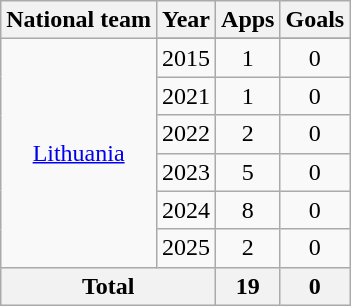<table class="wikitable" style="text-align: center;">
<tr>
<th>National team</th>
<th>Year</th>
<th>Apps</th>
<th>Goals</th>
</tr>
<tr>
<td rowspan="7"><a href='#'>Lithuania</a></td>
</tr>
<tr>
<td>2015</td>
<td>1</td>
<td>0</td>
</tr>
<tr>
<td>2021</td>
<td>1</td>
<td>0</td>
</tr>
<tr>
<td>2022</td>
<td>2</td>
<td>0</td>
</tr>
<tr>
<td>2023</td>
<td>5</td>
<td>0</td>
</tr>
<tr>
<td>2024</td>
<td>8</td>
<td>0</td>
</tr>
<tr>
<td>2025</td>
<td>2</td>
<td>0</td>
</tr>
<tr>
<th colspan=2>Total</th>
<th>19</th>
<th>0</th>
</tr>
</table>
